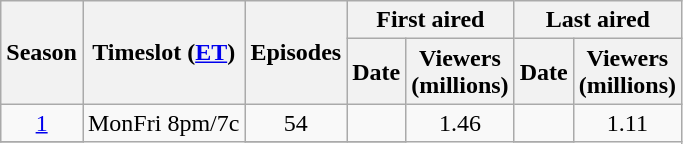<table class="wikitable" style="text-align: center">
<tr>
<th scope="col" rowspan="2">Season</th>
<th scope="col" rowspan="2">Timeslot (<a href='#'>ET</a>)</th>
<th scope="col" rowspan="2" colspan="1">Episodes</th>
<th scope="col" colspan="2">First aired</th>
<th scope="col" colspan="2">Last aired</th>
</tr>
<tr>
<th scope="col">Date</th>
<th scope="col">Viewers<br>(millions)</th>
<th scope="col">Date</th>
<th scope="col">Viewers<br>(millions)</th>
</tr>
<tr>
<td rowspan="1"><a href='#'>1</a></td>
<td rowspan="2">MonFri 8pm/7c</td>
<td rowspan="1">54</td>
<td></td>
<td rowspan="2">1.46</td>
<td></td>
<td rowspan="2">1.11</td>
</tr>
<tr>
</tr>
</table>
